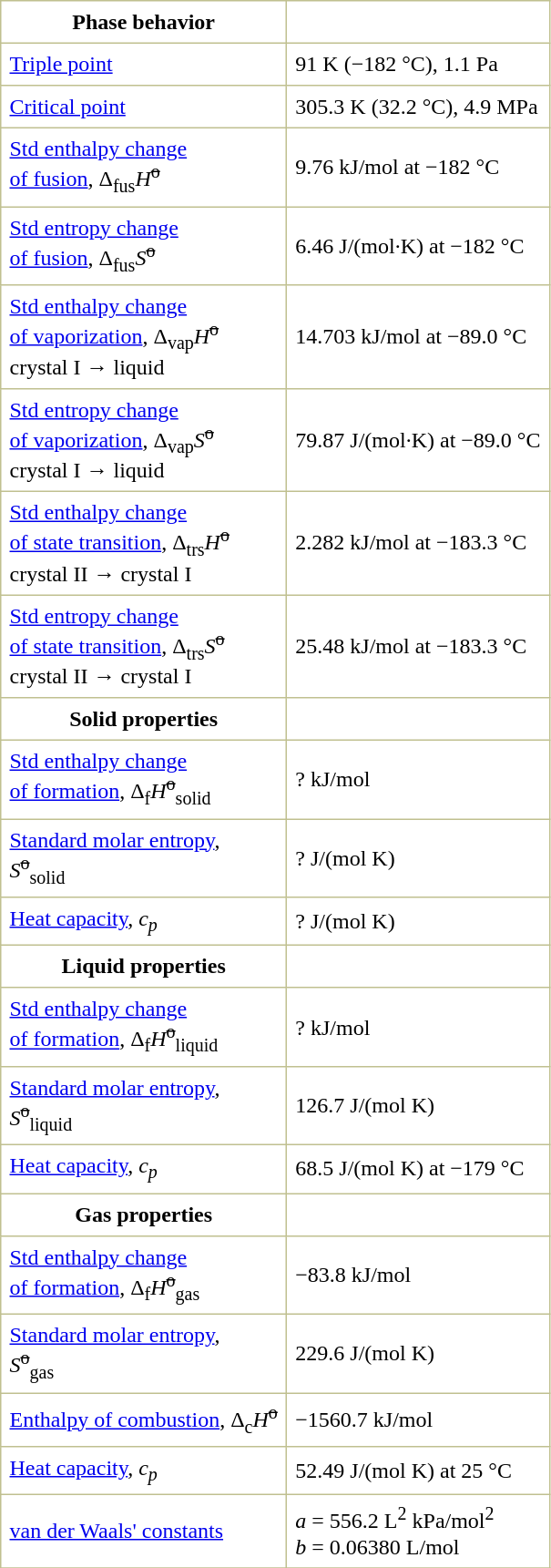<table border="1" cellspacing="0" cellpadding="6" style="margin: 0 0 0 0.5em; background: #FFFFFF; border-collapse: collapse; border-color: #C0C090;">
<tr>
<th>Phase behavior</th>
</tr>
<tr>
<td><a href='#'>Triple point</a></td>
<td>91 K (−182 °C), 1.1 Pa</td>
</tr>
<tr>
<td><a href='#'>Critical point</a></td>
<td>305.3 K (32.2 °C), 4.9 MPa</td>
</tr>
<tr>
<td><a href='#'>Std enthalpy change<br>of fusion</a>, Δ<sub>fus</sub><em>H</em><sup><s>o</s></sup></td>
<td>9.76 kJ/mol at −182 °C</td>
</tr>
<tr>
<td><a href='#'>Std entropy change<br>of fusion</a>, Δ<sub>fus</sub><em>S</em><sup><s>o</s></sup></td>
<td>6.46 J/(mol·K) at −182 °C</td>
</tr>
<tr>
<td><a href='#'>Std enthalpy change<br>of vaporization</a>, Δ<sub>vap</sub><em>H</em><sup><s>o</s></sup><br>crystal I → liquid</td>
<td>14.703 kJ/mol at −89.0 °C</td>
</tr>
<tr>
<td><a href='#'>Std entropy change<br>of vaporization</a>, Δ<sub>vap</sub><em>S</em><sup><s>o</s></sup><br>crystal I → liquid</td>
<td>79.87 J/(mol·K) at −89.0 °C</td>
</tr>
<tr>
<td><a href='#'>Std enthalpy change<br>of state transition</a>, Δ<sub>trs</sub><em>H</em><sup><s>o</s></sup><br>crystal II → crystal I</td>
<td>2.282	kJ/mol at −183.3 °C</td>
</tr>
<tr>
<td><a href='#'>Std entropy change<br>of state transition</a>, Δ<sub>trs</sub><em>S</em><sup><s>o</s></sup><br>crystal II → crystal I</td>
<td>25.48	kJ/mol at −183.3 °C</td>
</tr>
<tr>
<th>Solid properties</th>
</tr>
<tr>
<td><a href='#'>Std enthalpy change<br>of formation</a>, Δ<sub>f</sub><em>H</em><sup><s>o</s></sup><sub>solid</sub></td>
<td>? kJ/mol</td>
</tr>
<tr>
<td><a href='#'>Standard molar entropy</a>,<br><em>S</em><sup><s>o</s></sup><sub>solid</sub></td>
<td>? J/(mol K)</td>
</tr>
<tr>
<td><a href='#'>Heat capacity</a>, <em>c<sub>p</sub></em></td>
<td>? J/(mol K)</td>
</tr>
<tr>
<th>Liquid properties</th>
</tr>
<tr>
<td><a href='#'>Std enthalpy change<br>of formation</a>, Δ<sub>f</sub><em>H</em><sup><s>o</s></sup><sub>liquid</sub></td>
<td>? kJ/mol</td>
</tr>
<tr>
<td><a href='#'>Standard molar entropy</a>,<br><em>S</em><sup><s>o</s></sup><sub>liquid</sub></td>
<td>126.7 J/(mol K)</td>
</tr>
<tr>
<td><a href='#'>Heat capacity</a>, <em>c<sub>p</sub></em></td>
<td>68.5 J/(mol K) at −179 °C</td>
</tr>
<tr>
<th>Gas properties</th>
</tr>
<tr>
<td><a href='#'>Std enthalpy change<br>of formation</a>, Δ<sub>f</sub><em>H</em><sup><s>o</s></sup><sub>gas</sub></td>
<td>−83.8 kJ/mol</td>
</tr>
<tr>
<td><a href='#'>Standard molar entropy</a>,<br><em>S</em><sup><s>o</s></sup><sub>gas</sub></td>
<td>229.6 J/(mol K)</td>
</tr>
<tr>
<td><a href='#'>Enthalpy of combustion</a>, Δ<sub>c</sub><em>H</em><sup><s>o</s></sup></td>
<td>−1560.7 kJ/mol</td>
</tr>
<tr>
<td><a href='#'>Heat capacity</a>, <em>c<sub>p</sub></em></td>
<td>52.49 J/(mol K) at 25 °C</td>
</tr>
<tr>
<td><a href='#'>van der Waals' constants</a></td>
<td><em>a</em> = 556.2 L<sup>2</sup> kPa/mol<sup>2</sup><br> <em>b</em> = 0.06380 L/mol</td>
</tr>
<tr>
</tr>
</table>
